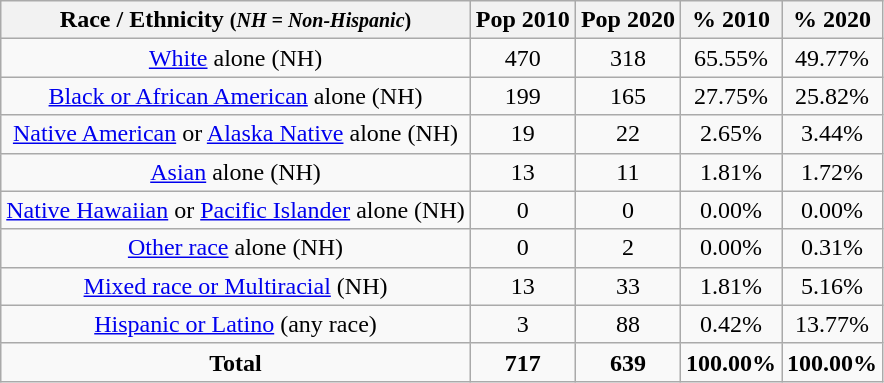<table class="wikitable" style="text-align:center;">
<tr>
<th>Race / Ethnicity <small>(<em>NH = Non-Hispanic</em>)</small></th>
<th>Pop 2010</th>
<th>Pop 2020</th>
<th>% 2010</th>
<th>% 2020</th>
</tr>
<tr>
<td><a href='#'>White</a> alone (NH)</td>
<td>470</td>
<td>318</td>
<td>65.55%</td>
<td>49.77%</td>
</tr>
<tr>
<td><a href='#'>Black or African American</a> alone (NH)</td>
<td>199</td>
<td>165</td>
<td>27.75%</td>
<td>25.82%</td>
</tr>
<tr>
<td><a href='#'>Native American</a> or <a href='#'>Alaska Native</a> alone (NH)</td>
<td>19</td>
<td>22</td>
<td>2.65%</td>
<td>3.44%</td>
</tr>
<tr>
<td><a href='#'>Asian</a> alone (NH)</td>
<td>13</td>
<td>11</td>
<td>1.81%</td>
<td>1.72%</td>
</tr>
<tr>
<td><a href='#'>Native Hawaiian</a> or <a href='#'>Pacific Islander</a> alone (NH)</td>
<td>0</td>
<td>0</td>
<td>0.00%</td>
<td>0.00%</td>
</tr>
<tr>
<td><a href='#'>Other race</a> alone (NH)</td>
<td>0</td>
<td>2</td>
<td>0.00%</td>
<td>0.31%</td>
</tr>
<tr>
<td><a href='#'>Mixed race or Multiracial</a> (NH)</td>
<td>13</td>
<td>33</td>
<td>1.81%</td>
<td>5.16%</td>
</tr>
<tr>
<td><a href='#'>Hispanic or Latino</a> (any race)</td>
<td>3</td>
<td>88</td>
<td>0.42%</td>
<td>13.77%</td>
</tr>
<tr>
<td><strong>Total</strong></td>
<td><strong>717</strong></td>
<td><strong>639</strong></td>
<td><strong>100.00%</strong></td>
<td><strong>100.00%</strong></td>
</tr>
</table>
